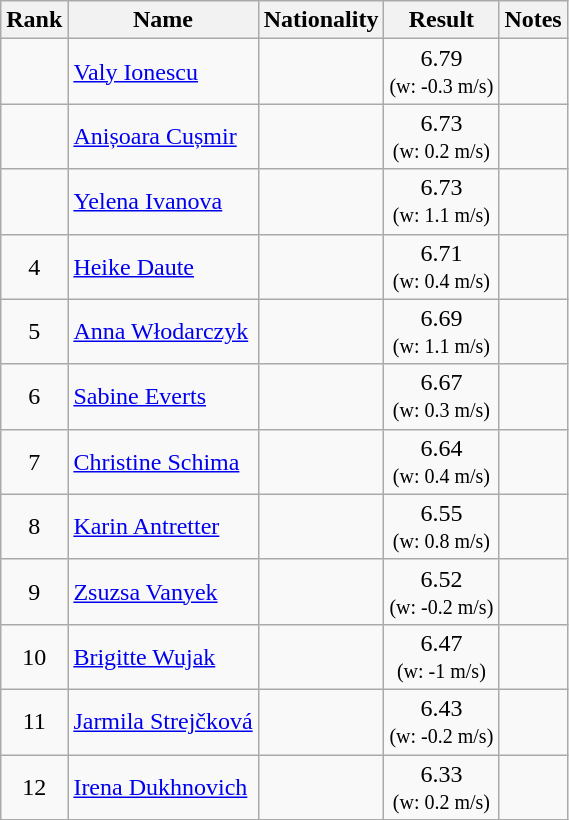<table class="wikitable sortable" style="text-align:center">
<tr>
<th>Rank</th>
<th>Name</th>
<th>Nationality</th>
<th>Result</th>
<th>Notes</th>
</tr>
<tr>
<td></td>
<td align=left><a href='#'>Valy Ionescu</a></td>
<td align=left></td>
<td>6.79<br><small>(w: -0.3 m/s)</small></td>
<td></td>
</tr>
<tr>
<td></td>
<td align=left><a href='#'>Anișoara Cușmir</a></td>
<td align=left></td>
<td>6.73<br><small>(w: 0.2 m/s)</small></td>
<td></td>
</tr>
<tr>
<td></td>
<td align=left><a href='#'>Yelena Ivanova</a></td>
<td align=left></td>
<td>6.73<br><small>(w: 1.1 m/s)</small></td>
<td></td>
</tr>
<tr>
<td>4</td>
<td align=left><a href='#'>Heike Daute</a></td>
<td align=left></td>
<td>6.71<br><small>(w: 0.4 m/s)</small></td>
<td></td>
</tr>
<tr>
<td>5</td>
<td align=left><a href='#'>Anna Włodarczyk</a></td>
<td align=left></td>
<td>6.69<br><small>(w: 1.1 m/s)</small></td>
<td></td>
</tr>
<tr>
<td>6</td>
<td align=left><a href='#'>Sabine Everts</a></td>
<td align=left></td>
<td>6.67<br><small>(w: 0.3 m/s)</small></td>
<td></td>
</tr>
<tr>
<td>7</td>
<td align=left><a href='#'>Christine Schima</a></td>
<td align=left></td>
<td>6.64<br><small>(w: 0.4 m/s)</small></td>
<td></td>
</tr>
<tr>
<td>8</td>
<td align=left><a href='#'>Karin Antretter</a></td>
<td align=left></td>
<td>6.55<br><small>(w: 0.8 m/s)</small></td>
<td></td>
</tr>
<tr>
<td>9</td>
<td align=left><a href='#'>Zsuzsa Vanyek</a></td>
<td align=left></td>
<td>6.52<br><small>(w: -0.2 m/s)</small></td>
<td></td>
</tr>
<tr>
<td>10</td>
<td align=left><a href='#'>Brigitte Wujak</a></td>
<td align=left></td>
<td>6.47<br><small>(w: -1 m/s)</small></td>
<td></td>
</tr>
<tr>
<td>11</td>
<td align=left><a href='#'>Jarmila Strejčková</a></td>
<td align=left></td>
<td>6.43<br><small>(w: -0.2 m/s)</small></td>
<td></td>
</tr>
<tr>
<td>12</td>
<td align=left><a href='#'>Irena Dukhnovich</a></td>
<td align=left></td>
<td>6.33<br><small>(w: 0.2 m/s)</small></td>
<td></td>
</tr>
</table>
